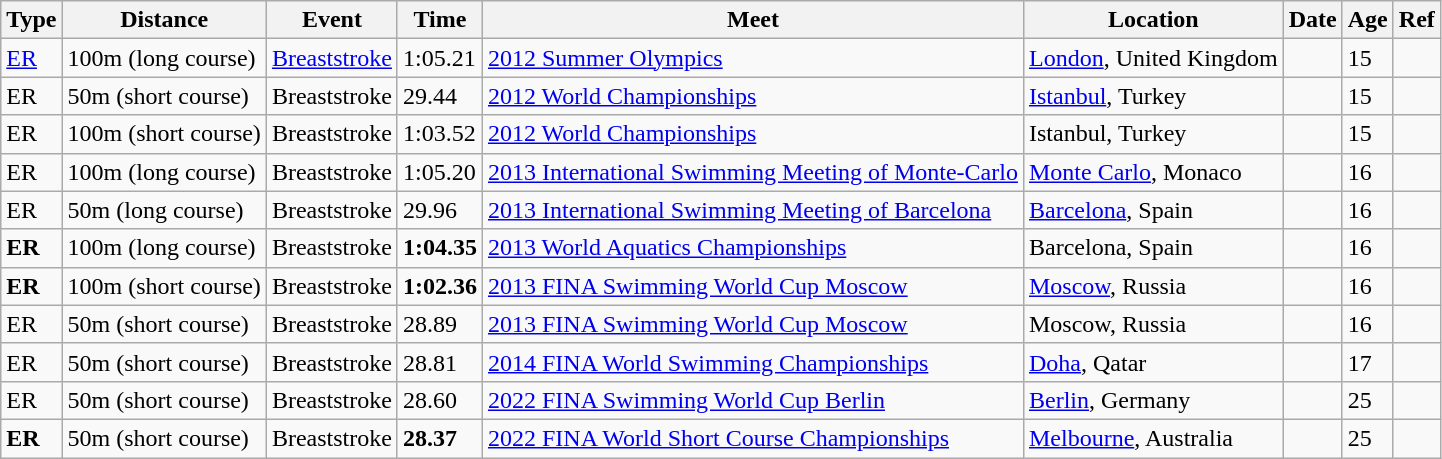<table class="wikitable sortable">
<tr ">
<th>Type</th>
<th>Distance</th>
<th>Event</th>
<th>Time</th>
<th>Meet</th>
<th>Location</th>
<th>Date</th>
<th>Age</th>
<th>Ref</th>
</tr>
<tr>
<td><a href='#'>ER</a></td>
<td>100m (long course)</td>
<td><a href='#'>Breaststroke</a></td>
<td>1:05.21</td>
<td><a href='#'>2012 Summer Olympics</a></td>
<td><a href='#'>London</a>, United Kingdom</td>
<td></td>
<td>15</td>
<td></td>
</tr>
<tr>
<td>ER</td>
<td>50m (short course)</td>
<td>Breaststroke</td>
<td>29.44</td>
<td><a href='#'>2012 World Championships</a></td>
<td><a href='#'>Istanbul</a>, Turkey</td>
<td></td>
<td>15</td>
<td></td>
</tr>
<tr>
<td>ER</td>
<td>100m (short course)</td>
<td>Breaststroke</td>
<td>1:03.52</td>
<td><a href='#'>2012 World Championships</a></td>
<td>Istanbul, Turkey</td>
<td></td>
<td>15</td>
<td></td>
</tr>
<tr>
<td>ER</td>
<td>100m (long course)</td>
<td>Breaststroke</td>
<td>1:05.20</td>
<td><a href='#'>2013 International Swimming Meeting of Monte-Carlo</a></td>
<td><a href='#'>Monte Carlo</a>, Monaco</td>
<td></td>
<td>16</td>
<td></td>
</tr>
<tr>
<td>ER</td>
<td>50m (long course)</td>
<td>Breaststroke</td>
<td>29.96</td>
<td><a href='#'>2013 International Swimming Meeting of Barcelona</a></td>
<td><a href='#'>Barcelona</a>, Spain</td>
<td></td>
<td>16</td>
<td></td>
</tr>
<tr>
<td><strong>ER</strong></td>
<td>100m (long course)</td>
<td>Breaststroke</td>
<td><strong>1:04.35</strong></td>
<td><a href='#'>2013 World Aquatics Championships</a></td>
<td>Barcelona, Spain</td>
<td></td>
<td>16</td>
<td></td>
</tr>
<tr>
<td><strong>ER</strong></td>
<td>100m (short course)</td>
<td>Breaststroke</td>
<td><strong>1:02.36</strong></td>
<td><a href='#'>2013 FINA Swimming World Cup Moscow</a></td>
<td><a href='#'>Moscow</a>, Russia</td>
<td></td>
<td>16</td>
<td></td>
</tr>
<tr>
<td>ER</td>
<td>50m (short course)</td>
<td>Breaststroke</td>
<td>28.89</td>
<td><a href='#'>2013 FINA Swimming World Cup Moscow</a></td>
<td>Moscow, Russia</td>
<td></td>
<td>16</td>
<td></td>
</tr>
<tr>
<td>ER</td>
<td>50m (short course)</td>
<td>Breaststroke</td>
<td>28.81</td>
<td><a href='#'>2014 FINA World Swimming Championships</a></td>
<td><a href='#'>Doha</a>, Qatar</td>
<td></td>
<td>17</td>
<td></td>
</tr>
<tr>
<td>ER</td>
<td>50m (short course)</td>
<td>Breaststroke</td>
<td>28.60</td>
<td><a href='#'>2022 FINA Swimming World Cup Berlin</a></td>
<td><a href='#'>Berlin</a>, Germany</td>
<td></td>
<td>25</td>
<td></td>
</tr>
<tr>
<td><strong>ER</strong></td>
<td>50m (short course)</td>
<td>Breaststroke</td>
<td><strong>28.37</strong></td>
<td><a href='#'>2022 FINA World Short Course Championships</a></td>
<td><a href='#'>Melbourne</a>, Australia</td>
<td></td>
<td>25</td>
<td></td>
</tr>
</table>
